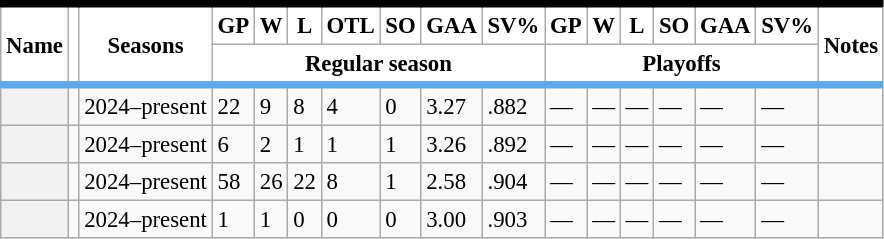<table class="wikitable sortable plainrowheaders" style="text-align:left; font-size:95%">
<tr style="background-color:#fff; border-top:#010101 5px solid;">
<th scope="col" style="background-color:#fff;" rowspan="2">Name</th>
<th scope="col" style="background-color:#fff;" rowspan="2"></th>
<th scope="col" style="background-color:#fff;" rowspan="2">Seasons</th>
<th scope="col" style="background-color:#fff;">GP</th>
<th scope="col" style="background-color:#fff;">W</th>
<th scope="col" style="background-color:#fff;">L</th>
<th scope="col" style="background-color:#fff;">OTL</th>
<th scope="col" style="background-color:#fff;">SO</th>
<th scope="col" style="background-color:#fff;">GAA</th>
<th scope="col" style="background-color:#fff;">SV%</th>
<th scope="col" style="background-color:#fff;">GP</th>
<th scope="col" style="background-color:#fff;">W</th>
<th scope="col" style="background-color:#fff;">L</th>
<th scope="col" style="background-color:#fff;">SO</th>
<th scope="col" style="background-color:#fff;">GAA</th>
<th scope="col" style="background-color:#fff;">SV%</th>
<th scope="col" style="background-color:#fff;" rowspan="2" class="unsortable">Notes</th>
</tr>
<tr class="unsortable" style="border-bottom:#5FA7E5 5px solid;">
<th scope="colgroup" colspan="7" style="background-color:#fff;">Regular season</th>
<th scope="colgroup" colspan="6" style="background-color:#fff;">Playoffs</th>
</tr>
<tr>
<th scope="row"></th>
<td></td>
<td>2024–present</td>
<td>22</td>
<td>9</td>
<td>8</td>
<td>4</td>
<td>0</td>
<td>3.27</td>
<td>.882</td>
<td>—</td>
<td>—</td>
<td>—</td>
<td>—</td>
<td>—</td>
<td>—</td>
<td></td>
</tr>
<tr>
<th scope="row"></th>
<td></td>
<td>2024–present</td>
<td>6</td>
<td>2</td>
<td>1</td>
<td>1</td>
<td>1</td>
<td>3.26</td>
<td>.892</td>
<td>—</td>
<td>—</td>
<td>—</td>
<td>—</td>
<td>—</td>
<td>—</td>
<td></td>
</tr>
<tr>
<th scope="row"></th>
<td></td>
<td>2024–present</td>
<td>58</td>
<td>26</td>
<td>22</td>
<td>8</td>
<td>1</td>
<td>2.58</td>
<td>.904</td>
<td>—</td>
<td>—</td>
<td>—</td>
<td>—</td>
<td>—</td>
<td>—</td>
<td></td>
</tr>
<tr>
<th scope="row"></th>
<td></td>
<td>2024–present</td>
<td>1</td>
<td>1</td>
<td>0</td>
<td>0</td>
<td>0</td>
<td>3.00</td>
<td>.903</td>
<td>—</td>
<td>—</td>
<td>—</td>
<td>—</td>
<td>—</td>
<td>—</td>
<td></td>
</tr>
</table>
